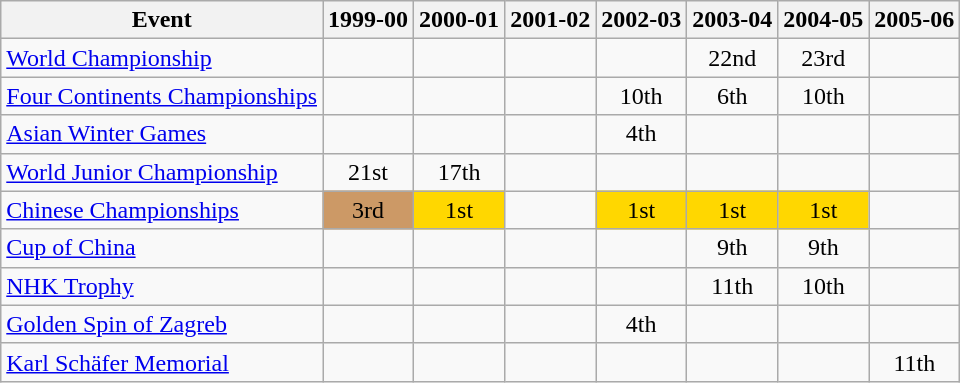<table class="wikitable">
<tr>
<th>Event</th>
<th>1999-00</th>
<th>2000-01</th>
<th>2001-02</th>
<th>2002-03</th>
<th>2003-04</th>
<th>2004-05</th>
<th>2005-06</th>
</tr>
<tr>
<td><a href='#'>World Championship</a></td>
<td></td>
<td></td>
<td></td>
<td></td>
<td align="center">22nd</td>
<td align="center">23rd</td>
<td></td>
</tr>
<tr>
<td><a href='#'>Four Continents Championships</a></td>
<td></td>
<td></td>
<td></td>
<td align="center">10th</td>
<td align="center">6th</td>
<td align="center">10th</td>
<td></td>
</tr>
<tr>
<td><a href='#'>Asian Winter Games</a></td>
<td></td>
<td></td>
<td></td>
<td align="center">4th</td>
<td></td>
<td></td>
<td></td>
</tr>
<tr>
<td><a href='#'>World Junior Championship</a></td>
<td align="center">21st</td>
<td align="center">17th</td>
<td></td>
<td></td>
<td></td>
<td></td>
<td></td>
</tr>
<tr>
<td><a href='#'>Chinese Championships</a></td>
<td align="center" bgcolor="#cc9966">3rd</td>
<td align="center" bgcolor="gold">1st</td>
<td></td>
<td align="center" bgcolor="gold">1st</td>
<td align="center" bgcolor="gold">1st</td>
<td align="center" bgcolor="gold">1st</td>
<td></td>
</tr>
<tr>
<td><a href='#'>Cup of China</a></td>
<td></td>
<td></td>
<td></td>
<td></td>
<td align="center">9th</td>
<td align="center">9th</td>
<td></td>
</tr>
<tr>
<td><a href='#'>NHK Trophy</a></td>
<td></td>
<td></td>
<td></td>
<td></td>
<td align="center">11th</td>
<td align="center">10th</td>
<td></td>
</tr>
<tr>
<td><a href='#'>Golden Spin of Zagreb</a></td>
<td></td>
<td></td>
<td></td>
<td align="center">4th</td>
<td></td>
<td></td>
<td></td>
</tr>
<tr>
<td><a href='#'>Karl Schäfer Memorial</a></td>
<td></td>
<td></td>
<td></td>
<td></td>
<td></td>
<td></td>
<td align="center">11th</td>
</tr>
</table>
